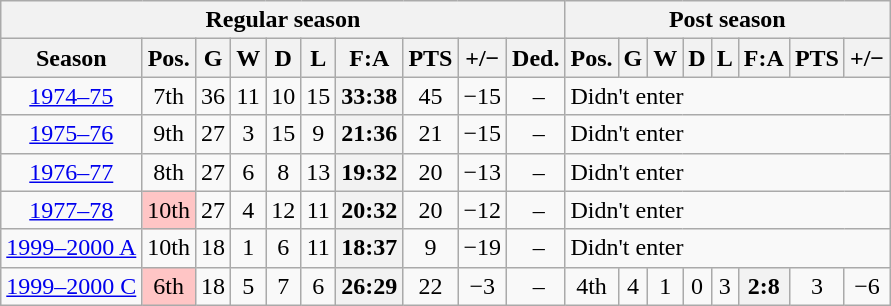<table class="wikitable">
<tr>
<th colspan="10">Regular season</th>
<th colspan="8">Post season</th>
</tr>
<tr>
<th>Season</th>
<th>Pos.</th>
<th>G</th>
<th>W</th>
<th>D</th>
<th>L</th>
<th>F:A</th>
<th>PTS</th>
<th>+/−</th>
<th>Ded.</th>
<th>Pos.</th>
<th>G</th>
<th>W</th>
<th>D</th>
<th>L</th>
<th>F:A</th>
<th>PTS</th>
<th>+/−</th>
</tr>
<tr>
<td align="center"><a href='#'>1974–75</a></td>
<td align="center">7th</td>
<td align="center">36</td>
<td align="center">11</td>
<td align="center">10</td>
<td align="center">15</td>
<th>33:38</th>
<td align="center">45</td>
<td align="center">−15</td>
<td align="center"> –</td>
<td colspan="8">Didn't enter</td>
</tr>
<tr>
<td align="center"><a href='#'>1975–76</a></td>
<td align="center">9th</td>
<td align="center">27</td>
<td align="center">3</td>
<td align="center">15</td>
<td align="center">9</td>
<th>21:36</th>
<td align="center">21</td>
<td align="center">−15</td>
<td align="center"> –</td>
<td colspan="8">Didn't enter</td>
</tr>
<tr>
<td align="center"><a href='#'>1976–77</a></td>
<td align="center">8th</td>
<td align="center">27</td>
<td align="center">6</td>
<td align="center">8</td>
<td align="center">13</td>
<th>19:32</th>
<td align="center">20</td>
<td align="center">−13</td>
<td align="center"> –</td>
<td colspan="8">Didn't enter</td>
</tr>
<tr>
<td align="center"><a href='#'>1977–78</a></td>
<td align="center" bgcolor="FFC5C5">10th</td>
<td align="center">27</td>
<td align="center">4</td>
<td align="center">12</td>
<td align="center">11</td>
<th>20:32</th>
<td align="center">20</td>
<td align="center">−12</td>
<td align="center"> –</td>
<td colspan="8">Didn't enter</td>
</tr>
<tr>
<td align="center"><a href='#'>1999–2000 A</a></td>
<td align="center">10th</td>
<td align="center">18</td>
<td align="center">1</td>
<td align="center">6</td>
<td align="center">11</td>
<th>18:37</th>
<td align="center">9</td>
<td align="center">−19</td>
<td align="center"> –</td>
<td colspan="8">Didn't enter</td>
</tr>
<tr>
<td align="center"><a href='#'>1999–2000 C</a></td>
<td align="center" bgcolor="FFC5C5">6th</td>
<td align="center">18</td>
<td align="center">5</td>
<td align="center">7</td>
<td align="center">6</td>
<th>26:29</th>
<td align="center">22</td>
<td align="center">−3</td>
<td align="center"> –</td>
<td align="center">4th</td>
<td align="center">4</td>
<td align="center">1</td>
<td align="center">0</td>
<td align="center">3</td>
<th>2:8</th>
<td align="center">3</td>
<td align="center">−6</td>
</tr>
</table>
